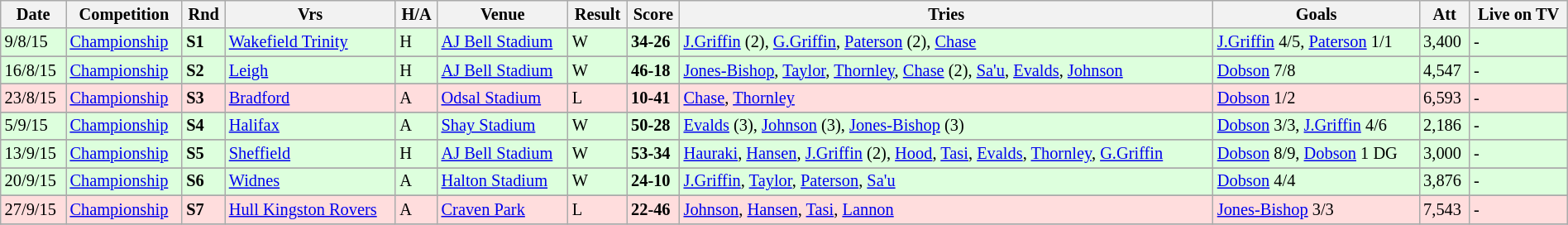<table class="wikitable" style="font-size:85%;" width="100%">
<tr>
<th>Date</th>
<th>Competition</th>
<th>Rnd</th>
<th>Vrs</th>
<th>H/A</th>
<th>Venue</th>
<th>Result</th>
<th>Score</th>
<th>Tries</th>
<th>Goals</th>
<th>Att</th>
<th>Live on TV</th>
</tr>
<tr style="background:#ddffdd;" width=20 | >
<td>9/8/15</td>
<td><a href='#'>Championship</a></td>
<td><strong>S1</strong></td>
<td><a href='#'>Wakefield Trinity</a></td>
<td>H</td>
<td><a href='#'>AJ Bell Stadium</a></td>
<td>W</td>
<td><strong>34-26</strong></td>
<td><a href='#'>J.Griffin</a> (2), <a href='#'>G.Griffin</a>, <a href='#'>Paterson</a> (2), <a href='#'>Chase</a></td>
<td><a href='#'>J.Griffin</a> 4/5, <a href='#'>Paterson</a> 1/1</td>
<td>3,400</td>
<td>-</td>
</tr>
<tr>
</tr>
<tr style="background:#ddffdd;" width=20 | >
<td>16/8/15</td>
<td><a href='#'>Championship</a></td>
<td><strong>S2</strong></td>
<td><a href='#'>Leigh</a></td>
<td>H</td>
<td><a href='#'>AJ Bell Stadium</a></td>
<td>W</td>
<td><strong>46-18</strong></td>
<td><a href='#'>Jones-Bishop</a>, <a href='#'>Taylor</a>, <a href='#'>Thornley</a>, <a href='#'>Chase</a> (2), <a href='#'>Sa'u</a>, <a href='#'>Evalds</a>, <a href='#'>Johnson</a></td>
<td><a href='#'>Dobson</a> 7/8</td>
<td>4,547</td>
<td>-</td>
</tr>
<tr>
</tr>
<tr style="background:#ffdddd;" width=20 | >
<td>23/8/15</td>
<td><a href='#'>Championship</a></td>
<td><strong>S3</strong></td>
<td><a href='#'>Bradford</a></td>
<td>A</td>
<td><a href='#'>Odsal Stadium</a></td>
<td>L</td>
<td><strong>10-41</strong></td>
<td><a href='#'>Chase</a>, <a href='#'>Thornley</a></td>
<td><a href='#'>Dobson</a> 1/2</td>
<td>6,593</td>
<td>-</td>
</tr>
<tr>
</tr>
<tr style="background:#ddffdd;" width=20 | >
<td>5/9/15</td>
<td><a href='#'>Championship</a></td>
<td><strong>S4</strong></td>
<td><a href='#'>Halifax</a></td>
<td>A</td>
<td><a href='#'>Shay Stadium</a></td>
<td>W</td>
<td><strong>50-28</strong></td>
<td><a href='#'>Evalds</a> (3), <a href='#'>Johnson</a> (3), <a href='#'>Jones-Bishop</a> (3)</td>
<td><a href='#'>Dobson</a> 3/3, <a href='#'>J.Griffin</a> 4/6</td>
<td>2,186</td>
<td>-</td>
</tr>
<tr>
</tr>
<tr style="background:#ddffdd;" width=20 | >
<td>13/9/15</td>
<td><a href='#'>Championship</a></td>
<td><strong>S5</strong></td>
<td><a href='#'>Sheffield</a></td>
<td>H</td>
<td><a href='#'>AJ Bell Stadium</a></td>
<td>W</td>
<td><strong>53-34</strong></td>
<td><a href='#'>Hauraki</a>, <a href='#'>Hansen</a>, <a href='#'>J.Griffin</a> (2), <a href='#'>Hood</a>, <a href='#'>Tasi</a>, <a href='#'>Evalds</a>, <a href='#'>Thornley</a>, <a href='#'>G.Griffin</a></td>
<td><a href='#'>Dobson</a> 8/9, <a href='#'>Dobson</a> 1 DG</td>
<td>3,000</td>
<td>-</td>
</tr>
<tr>
</tr>
<tr style="background:#ddffdd;" width=20 | >
<td>20/9/15</td>
<td><a href='#'>Championship</a></td>
<td><strong>S6</strong></td>
<td><a href='#'>Widnes</a></td>
<td>A</td>
<td><a href='#'>Halton Stadium</a></td>
<td>W</td>
<td><strong>24-10</strong></td>
<td><a href='#'>J.Griffin</a>, <a href='#'>Taylor</a>, <a href='#'>Paterson</a>, <a href='#'>Sa'u</a></td>
<td><a href='#'>Dobson</a> 4/4</td>
<td>3,876</td>
<td>-</td>
</tr>
<tr>
</tr>
<tr style="background:#ffdddd;" width=20 | >
<td>27/9/15</td>
<td><a href='#'>Championship</a></td>
<td><strong>S7</strong></td>
<td><a href='#'>Hull Kingston Rovers</a></td>
<td>A</td>
<td><a href='#'>Craven Park</a></td>
<td>L</td>
<td><strong>22-46</strong></td>
<td><a href='#'>Johnson</a>, <a href='#'>Hansen</a>, <a href='#'>Tasi</a>, <a href='#'>Lannon</a></td>
<td><a href='#'>Jones-Bishop</a> 3/3</td>
<td>7,543</td>
<td>-</td>
</tr>
<tr>
</tr>
</table>
